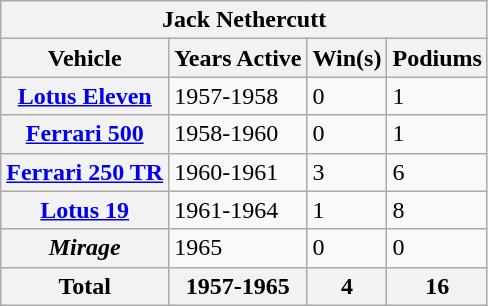<table class="wikitable">
<tr>
<th colspan="4"> Jack Nethercutt</th>
</tr>
<tr>
<th>Vehicle</th>
<th>Years Active</th>
<th>Win(s)</th>
<th>Podiums</th>
</tr>
<tr>
<th><a href='#'>Lotus Eleven</a></th>
<td>1957-1958</td>
<td>0</td>
<td>1</td>
</tr>
<tr>
<th><a href='#'>Ferrari 500</a></th>
<td>1958-1960</td>
<td>0</td>
<td>1</td>
</tr>
<tr>
<th><a href='#'>Ferrari 250 TR</a></th>
<td>1960-1961</td>
<td>3</td>
<td>6</td>
</tr>
<tr>
<th><a href='#'>Lotus 19</a></th>
<td>1961-1964</td>
<td>1</td>
<td>8</td>
</tr>
<tr>
<th><em>Mirage</em></th>
<td>1965</td>
<td>0</td>
<td>0</td>
</tr>
<tr>
<th>Total</th>
<th>1957-1965</th>
<th>4</th>
<th>16</th>
</tr>
</table>
